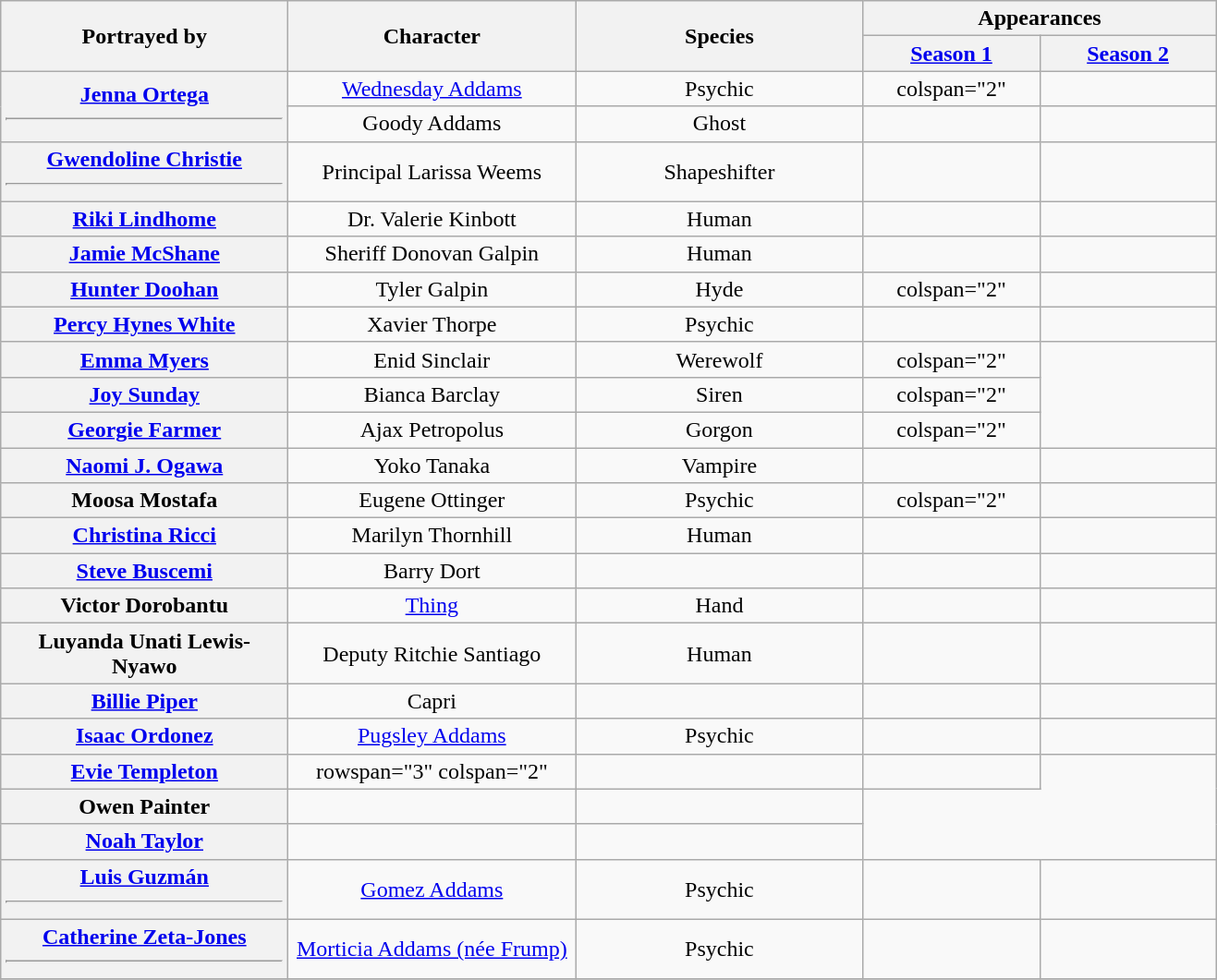<table class="wikitable plainrowheaders" style="text-align: center;">
<tr>
<th rowspan="2" style="width: 200px;" scope="col">Portrayed by</th>
<th rowspan="2" style="width: 200px;" scope="col">Character</th>
<th rowspan="2" style="width: 200px;" scope="col">Species</th>
<th colspan="2" style="width: 200px;">Appearances</th>
</tr>
<tr>
<th style="width: 120px;" scope="col"><a href='#'>Season 1</a></th>
<th style="width: 120px;" scope="col"><a href='#'>Season 2</a></th>
</tr>
<tr>
<th rowspan="2" scope="row"><a href='#'>Jenna Ortega</a><hr></th>
<td><a href='#'>Wednesday Addams</a></td>
<td>Psychic</td>
<td>colspan="2" </td>
</tr>
<tr>
<td>Goody Addams</td>
<td>Ghost</td>
<td></td>
<td></td>
</tr>
<tr>
<th scope="row"><a href='#'>Gwendoline Christie</a><hr></th>
<td>Principal Larissa Weems</td>
<td>Shapeshifter</td>
<td></td>
<td></td>
</tr>
<tr>
<th scope="row"><a href='#'>Riki Lindhome</a></th>
<td>Dr. Valerie Kinbott</td>
<td>Human</td>
<td></td>
<td></td>
</tr>
<tr>
<th scope="row"><a href='#'>Jamie McShane</a></th>
<td>Sheriff Donovan Galpin</td>
<td>Human</td>
<td></td>
<td></td>
</tr>
<tr>
<th scope="row"><a href='#'>Hunter Doohan</a></th>
<td>Tyler Galpin</td>
<td>Hyde</td>
<td>colspan="2" </td>
</tr>
<tr>
<th scope="row"><a href='#'>Percy Hynes White</a></th>
<td>Xavier Thorpe</td>
<td>Psychic</td>
<td></td>
<td></td>
</tr>
<tr>
<th scope="row"><a href='#'>Emma Myers</a></th>
<td>Enid Sinclair</td>
<td>Werewolf</td>
<td>colspan="2" </td>
</tr>
<tr>
<th scope="row"><a href='#'>Joy Sunday</a></th>
<td>Bianca Barclay</td>
<td>Siren</td>
<td>colspan="2" </td>
</tr>
<tr>
<th scope="row"><a href='#'>Georgie Farmer</a></th>
<td>Ajax Petropolus</td>
<td>Gorgon</td>
<td>colspan="2" </td>
</tr>
<tr>
<th scope="row"><a href='#'>Naomi J. Ogawa</a></th>
<td>Yoko Tanaka</td>
<td>Vampire</td>
<td></td>
<td></td>
</tr>
<tr>
<th scope="row">Moosa Mostafa</th>
<td>Eugene Ottinger</td>
<td>Psychic</td>
<td>colspan="2" </td>
</tr>
<tr>
<th scope="row"><a href='#'>Christina Ricci</a></th>
<td>Marilyn Thornhill<br></td>
<td>Human</td>
<td></td>
<td></td>
</tr>
<tr>
<th scope="row"><a href='#'>Steve Buscemi</a></th>
<td>Barry Dort</td>
<td></td>
<td></td>
<td></td>
</tr>
<tr>
<th scope="row">Victor Dorobantu</th>
<td><a href='#'>Thing</a></td>
<td>Hand</td>
<td></td>
<td></td>
</tr>
<tr>
<th scope="row">Luyanda Unati Lewis-Nyawo</th>
<td>Deputy Ritchie Santiago</td>
<td>Human</td>
<td></td>
<td></td>
</tr>
<tr>
<th scope="row"><a href='#'>Billie Piper</a></th>
<td>Capri</td>
<td></td>
<td></td>
<td></td>
</tr>
<tr>
<th scope="row"><a href='#'>Isaac Ordonez</a></th>
<td><a href='#'>Pugsley Addams</a></td>
<td>Psychic</td>
<td></td>
<td></td>
</tr>
<tr>
<th scope="row"><a href='#'>Evie Templeton</a></th>
<td>rowspan="3" colspan="2" </td>
<td></td>
<td></td>
</tr>
<tr>
<th scope="row">Owen Painter</th>
<td></td>
<td></td>
</tr>
<tr>
<th scope="row"><a href='#'>Noah Taylor</a></th>
<td></td>
<td></td>
</tr>
<tr>
<th scope="row"><a href='#'>Luis Guzmán</a><hr></th>
<td><a href='#'>Gomez Addams</a></td>
<td>Psychic</td>
<td></td>
<td></td>
</tr>
<tr>
<th scope="row"><a href='#'>Catherine Zeta-Jones</a><hr></th>
<td><a href='#'>Morticia Addams (née Frump)</a></td>
<td>Psychic</td>
<td></td>
<td></td>
</tr>
<tr>
</tr>
</table>
